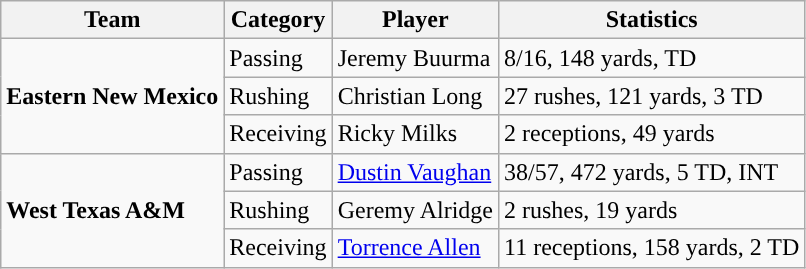<table class="wikitable" style="float: left;">
<tr>
<th>Team</th>
<th>Category</th>
<th>Player</th>
<th>Statistics</th>
</tr>
<tr>
<td rowspan=3><strong>Eastern New Mexico</strong></td>
<td>Passing</td>
<td>Jeremy Buurma</td>
<td>8/16, 148 yards, TD</td>
</tr>
<tr>
<td>Rushing</td>
<td>Christian Long</td>
<td>27 rushes, 121 yards, 3 TD</td>
</tr>
<tr>
<td>Receiving</td>
<td>Ricky Milks</td>
<td>2 receptions, 49 yards</td>
</tr>
<tr>
<td rowspan=3><strong>West Texas A&M</strong></td>
<td>Passing</td>
<td><a href='#'>Dustin Vaughan</a></td>
<td>38/57, 472 yards, 5 TD, INT</td>
</tr>
<tr>
<td>Rushing</td>
<td>Geremy Alridge</td>
<td>2 rushes, 19 yards</td>
</tr>
<tr>
<td>Receiving</td>
<td><a href='#'>Torrence Allen</a></td>
<td>11 receptions, 158 yards, 2 TD</td>
</tr>
</table>
